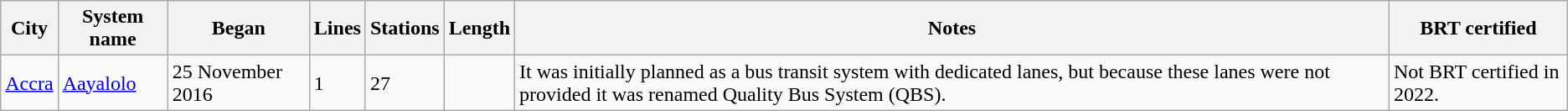<table class="wikitable">
<tr>
<th>City</th>
<th>System name</th>
<th>Began</th>
<th>Lines</th>
<th>Stations</th>
<th>Length</th>
<th>Notes</th>
<th>BRT certified</th>
</tr>
<tr>
<td><a href='#'>Accra</a></td>
<td><a href='#'>Aayalolo</a></td>
<td>25 November 2016</td>
<td>1</td>
<td>27</td>
<td></td>
<td>It was initially planned as a bus transit system with dedicated lanes, but because these lanes  were not provided  it was renamed Quality Bus System (QBS).</td>
<td>Not BRT certified in 2022.</td>
</tr>
</table>
